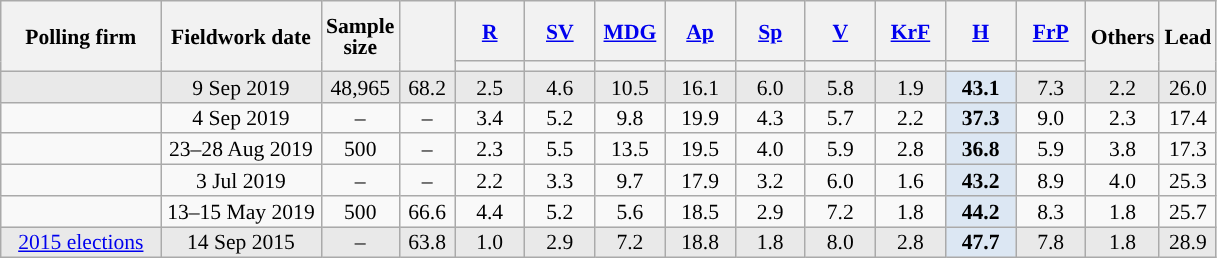<table class="wikitable sortable" style="text-align:center;font-size:90%;line-height:14px;">
<tr style="height:40px;">
<th style="width:100px;" rowspan="2">Polling firm</th>
<th style="width:100px;" rowspan="2">Fieldwork date</th>
<th style="width:35px;" rowspan="2">Sample<br>size</th>
<th style="width:30px;" rowspan="2"></th>
<th class="unsortable" style="width:40px;"><a href='#'>R</a></th>
<th class="unsortable" style="width:40px;"><a href='#'>SV</a></th>
<th class="unsortable" style="width:40px;"><a href='#'>MDG</a></th>
<th class="unsortable" style="width:40px;"><a href='#'>Ap</a></th>
<th class="unsortable" style="width:40px;"><a href='#'>Sp</a></th>
<th class="unsortable" style="width:40px;"><a href='#'>V</a></th>
<th class="unsortable" style="width:40px;"><a href='#'>KrF</a></th>
<th class="unsortable" style="width:40px;"><a href='#'>H</a></th>
<th class="unsortable" style="width:40px;"><a href='#'>FrP</a></th>
<th class="unsortable" style="width:30px;" rowspan="2">Others</th>
<th style="width:30px;" rowspan="2">Lead</th>
</tr>
<tr>
<th style="background:"></th>
<th style="background:"></th>
<th style="background:"></th>
<th style="background:"></th>
<th style="background:"></th>
<th style="background:"></th>
<th style="background:"></th>
<th style="background:"></th>
<th style="background:"></th>
</tr>
<tr style="background:#E9E9E9;">
<td></td>
<td data-sort-value="2019-09-09">9 Sep 2019</td>
<td>48,965</td>
<td>68.2</td>
<td>2.5</td>
<td>4.6</td>
<td>10.5</td>
<td>16.1</td>
<td>6.0</td>
<td>5.8</td>
<td>1.9</td>
<td style="background:#DCE7F3;"><strong>43.1</strong></td>
<td>7.3</td>
<td>2.2</td>
<td style="background:">26.0</td>
</tr>
<tr>
<td></td>
<td data-sort-value="2019-09-04">4 Sep 2019</td>
<td>–</td>
<td>–</td>
<td>3.4</td>
<td>5.2</td>
<td>9.8</td>
<td>19.9</td>
<td>4.3</td>
<td>5.7</td>
<td>2.2</td>
<td style="background:#DCE7F3;"><strong>37.3</strong></td>
<td>9.0</td>
<td>2.3</td>
<td style="background:">17.4</td>
</tr>
<tr>
<td></td>
<td data-sort-value="2019-09-03">23–28 Aug 2019</td>
<td>500</td>
<td>–</td>
<td>2.3</td>
<td>5.5</td>
<td>13.5</td>
<td>19.5</td>
<td>4.0</td>
<td>5.9</td>
<td>2.8</td>
<td style="background:#DCE7F3;"><strong>36.8</strong></td>
<td>5.9</td>
<td>3.8</td>
<td style="background:">17.3</td>
</tr>
<tr>
<td></td>
<td data-sort-value="2019-07-03">3 Jul 2019</td>
<td>–</td>
<td>–</td>
<td>2.2</td>
<td>3.3</td>
<td>9.7</td>
<td>17.9</td>
<td>3.2</td>
<td>6.0</td>
<td>1.6</td>
<td style="background:#DCE7F3;"><strong>43.2</strong></td>
<td>8.9</td>
<td>4.0</td>
<td style="background:">25.3</td>
</tr>
<tr>
<td></td>
<td data-sort-value="2019-05-15">13–15 May 2019</td>
<td>500</td>
<td>66.6</td>
<td>4.4</td>
<td>5.2</td>
<td>5.6</td>
<td>18.5</td>
<td>2.9</td>
<td>7.2</td>
<td>1.8</td>
<td style="background:#DCE7F3;"><strong>44.2</strong></td>
<td>8.3</td>
<td>1.8</td>
<td style="background:">25.7</td>
</tr>
<tr style="background:#E9E9E9;">
<td><a href='#'>2015 elections</a></td>
<td data-sort-value="2015-09-14">14 Sep 2015</td>
<td>–</td>
<td>63.8</td>
<td>1.0</td>
<td>2.9</td>
<td>7.2</td>
<td>18.8</td>
<td>1.8</td>
<td>8.0</td>
<td>2.8</td>
<td style="background:#DCE7F3;"><strong>47.7</strong></td>
<td>7.8</td>
<td>1.8</td>
<td style="background:">28.9</td>
</tr>
</table>
